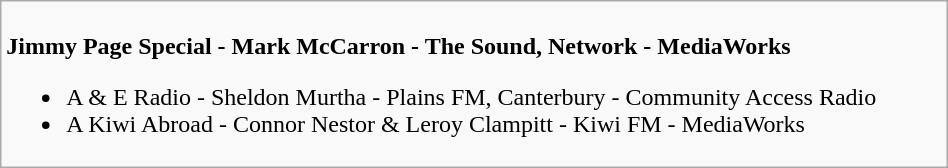<table class=wikitable width="50%">
<tr>
<td valign="top" width="50%"><br>
<strong>Jimmy Page Special - Mark McCarron - The Sound, Network - MediaWorks</strong><ul><li>A & E Radio - Sheldon Murtha - Plains FM, Canterbury - Community Access Radio</li><li>A Kiwi Abroad - Connor Nestor & Leroy Clampitt - Kiwi FM - MediaWorks</li></ul></td>
</tr>
</table>
